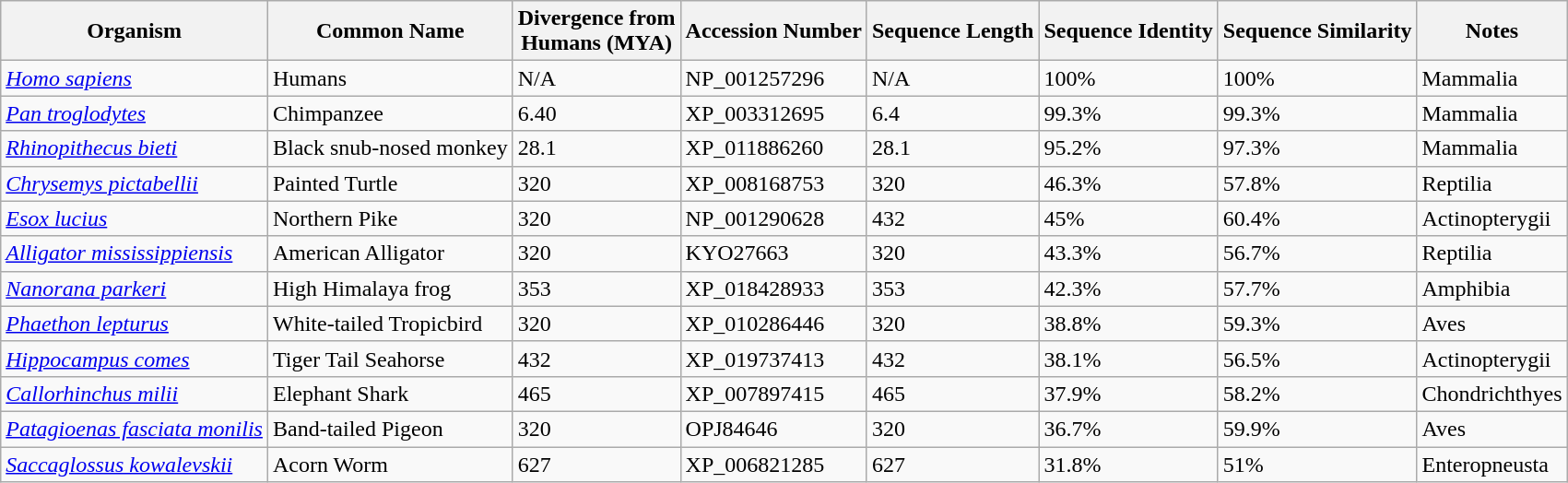<table class="wikitable sortable">
<tr>
<th>Organism</th>
<th>Common Name</th>
<th>Divergence from<br>Humans (MYA)</th>
<th>Accession Number</th>
<th>Sequence Length</th>
<th>Sequence Identity</th>
<th>Sequence Similarity</th>
<th>Notes</th>
</tr>
<tr>
<td><em><a href='#'>Homo sapiens</a></em></td>
<td>Humans</td>
<td>N/A</td>
<td>NP_001257296</td>
<td>N/A</td>
<td>100%</td>
<td>100%</td>
<td>Mammalia</td>
</tr>
<tr>
<td><em><a href='#'>Pan troglodytes</a></em></td>
<td>Chimpanzee</td>
<td>6.40</td>
<td>XP_003312695</td>
<td>6.4</td>
<td>99.3%</td>
<td>99.3%</td>
<td>Mammalia</td>
</tr>
<tr>
<td><em><a href='#'>Rhinopithecus bieti</a></em></td>
<td>Black snub-nosed monkey</td>
<td>28.1</td>
<td>XP_011886260</td>
<td>28.1</td>
<td>95.2%</td>
<td>97.3%</td>
<td>Mammalia</td>
</tr>
<tr>
<td><a href='#'><em>Chrysemys pictabellii</em></a></td>
<td>Painted Turtle</td>
<td>320</td>
<td>XP_008168753</td>
<td>320</td>
<td>46.3%</td>
<td>57.8%</td>
<td>Reptilia</td>
</tr>
<tr>
<td><em><a href='#'>Esox lucius</a></em></td>
<td>Northern Pike</td>
<td>320</td>
<td>NP_001290628</td>
<td>432</td>
<td>45%</td>
<td>60.4%</td>
<td>Actinopterygii</td>
</tr>
<tr>
<td><em><a href='#'>Alligator mississippiensis</a></em></td>
<td>American Alligator</td>
<td>320</td>
<td>KYO27663</td>
<td>320</td>
<td>43.3%</td>
<td>56.7%</td>
<td>Reptilia</td>
</tr>
<tr>
<td><em><a href='#'>Nanorana parkeri</a></em></td>
<td>High Himalaya frog</td>
<td>353</td>
<td>XP_018428933</td>
<td>353</td>
<td>42.3%</td>
<td>57.7%</td>
<td>Amphibia</td>
</tr>
<tr>
<td><em><a href='#'>Phaethon lepturus</a></em></td>
<td>White-tailed Tropicbird</td>
<td>320</td>
<td>XP_010286446</td>
<td>320</td>
<td>38.8%</td>
<td>59.3%</td>
<td>Aves</td>
</tr>
<tr>
<td><em><a href='#'>Hippocampus comes</a></em></td>
<td>Tiger Tail Seahorse</td>
<td>432</td>
<td>XP_019737413</td>
<td>432</td>
<td>38.1%</td>
<td>56.5%</td>
<td>Actinopterygii</td>
</tr>
<tr>
<td><em><a href='#'>Callorhinchus milii</a></em></td>
<td>Elephant Shark</td>
<td>465</td>
<td>XP_007897415</td>
<td>465</td>
<td>37.9%</td>
<td>58.2%</td>
<td>Chondrichthyes</td>
</tr>
<tr>
<td><a href='#'><em>Patagioenas fasciata monilis</em></a></td>
<td>Band-tailed Pigeon</td>
<td>320</td>
<td>OPJ84646</td>
<td>320</td>
<td>36.7%</td>
<td>59.9%</td>
<td>Aves</td>
</tr>
<tr>
<td><a href='#'><em>Saccaglossus kowalevskii</em></a></td>
<td>Acorn Worm</td>
<td>627</td>
<td>XP_006821285</td>
<td>627</td>
<td>31.8%</td>
<td>51%</td>
<td>Enteropneusta</td>
</tr>
</table>
